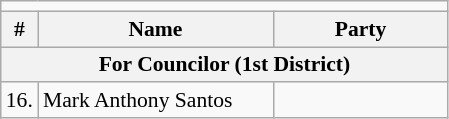<table class=wikitable style="font-size:90%">
<tr>
<td colspan=4 bgcolor=></td>
</tr>
<tr>
<th>#</th>
<th width=150px>Name</th>
<th colspan=2 width=110px>Party</th>
</tr>
<tr>
<th colspan=5>For Councilor (1st District)</th>
</tr>
<tr>
<td>16.</td>
<td>Mark Anthony Santos</td>
<td></td>
</tr>
</table>
